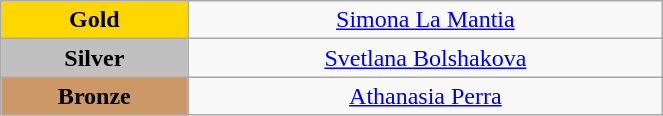<table class="wikitable" style="text-align:center; " width="35%">
<tr>
<td bgcolor="gold"><strong>Gold</strong></td>
<td><a href='#'>Simona La Mantia</a><br>  <small><em></em></small></td>
</tr>
<tr>
<td bgcolor="silver"><strong>Silver</strong></td>
<td><a href='#'>Svetlana Bolshakova</a><br>  <small><em></em></small></td>
</tr>
<tr>
<td bgcolor="CC9966"><strong>Bronze</strong></td>
<td><a href='#'>Athanasia Perra</a><br>  <small><em></em></small></td>
</tr>
</table>
